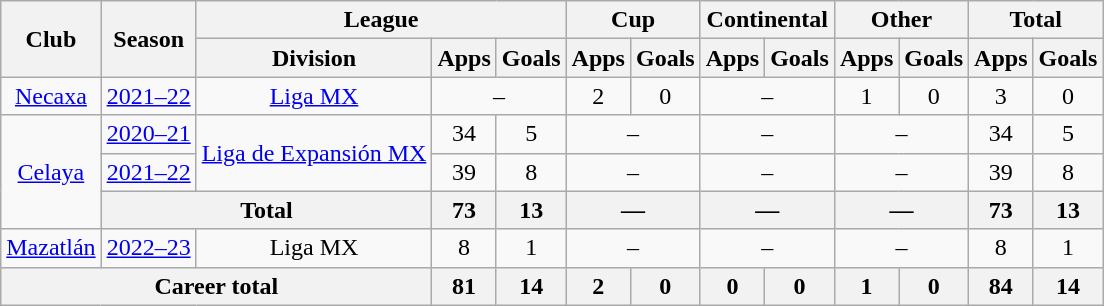<table class="wikitable" style="text-align: center">
<tr>
<th rowspan="2">Club</th>
<th rowspan="2">Season</th>
<th colspan="3">League</th>
<th colspan="2">Cup</th>
<th colspan="2">Continental</th>
<th colspan="2">Other</th>
<th colspan="2">Total</th>
</tr>
<tr>
<th>Division</th>
<th>Apps</th>
<th>Goals</th>
<th>Apps</th>
<th>Goals</th>
<th>Apps</th>
<th>Goals</th>
<th>Apps</th>
<th>Goals</th>
<th>Apps</th>
<th>Goals</th>
</tr>
<tr>
<td><a href='#'>Necaxa</a></td>
<td><a href='#'>2021–22</a></td>
<td><a href='#'>Liga MX</a></td>
<td colspan="2">–</td>
<td>2</td>
<td>0</td>
<td colspan="2">–</td>
<td>1</td>
<td>0</td>
<td>3</td>
<td>0</td>
</tr>
<tr>
<td rowspan="3"><a href='#'>Celaya</a></td>
<td><a href='#'>2020–21</a></td>
<td rowspan="2"><a href='#'>Liga de Expansión MX</a></td>
<td>34</td>
<td>5</td>
<td colspan="2">–</td>
<td colspan="2">–</td>
<td colspan="2">–</td>
<td>34</td>
<td>5</td>
</tr>
<tr>
<td><a href='#'>2021–22</a></td>
<td>39</td>
<td>8</td>
<td colspan="2">–</td>
<td colspan="2">–</td>
<td colspan="2">–</td>
<td>39</td>
<td>8</td>
</tr>
<tr>
<th colspan="2">Total</th>
<th>73</th>
<th>13</th>
<th colspan="2">—</th>
<th colspan="2">—</th>
<th colspan="2">—</th>
<th>73</th>
<th>13</th>
</tr>
<tr>
<td><a href='#'>Mazatlán</a></td>
<td><a href='#'>2022–23</a></td>
<td>Liga MX</td>
<td>8</td>
<td>1</td>
<td colspan="2">–</td>
<td colspan="2">–</td>
<td colspan="2">–</td>
<td>8</td>
<td>1</td>
</tr>
<tr>
<th colspan="3"><strong>Career total</strong></th>
<th>81</th>
<th>14</th>
<th>2</th>
<th>0</th>
<th>0</th>
<th>0</th>
<th>1</th>
<th>0</th>
<th>84</th>
<th>14</th>
</tr>
</table>
